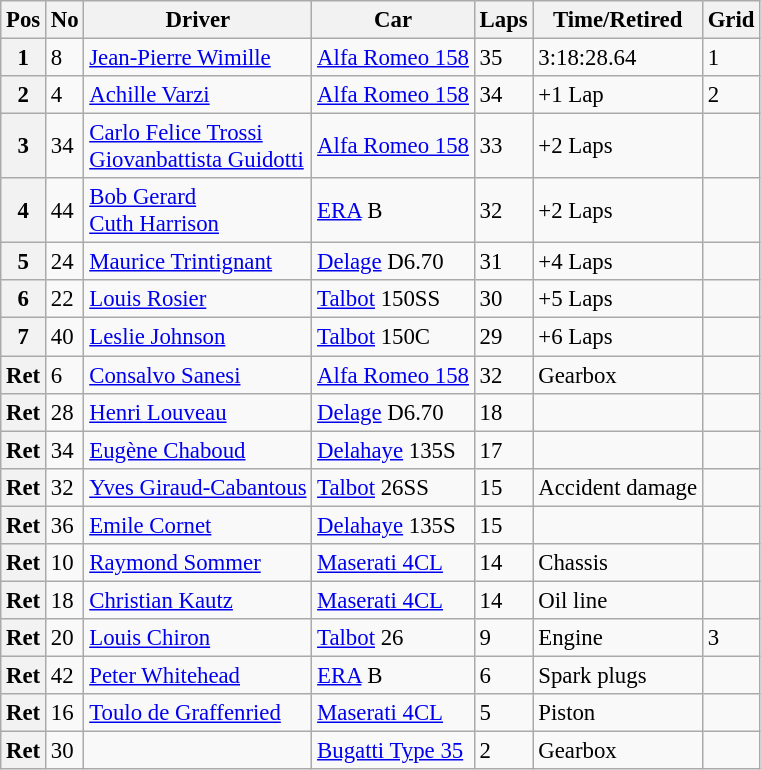<table class="wikitable" style="font-size: 95%;">
<tr>
<th>Pos</th>
<th>No</th>
<th>Driver</th>
<th>Car</th>
<th>Laps</th>
<th>Time/Retired</th>
<th>Grid</th>
</tr>
<tr>
<th>1</th>
<td>8</td>
<td> <a href='#'>Jean-Pierre Wimille</a></td>
<td><a href='#'>Alfa Romeo 158</a></td>
<td>35</td>
<td>3:18:28.64</td>
<td>1</td>
</tr>
<tr>
<th>2</th>
<td>4</td>
<td> <a href='#'>Achille Varzi</a></td>
<td><a href='#'>Alfa Romeo 158</a></td>
<td>34</td>
<td>+1 Lap</td>
<td>2</td>
</tr>
<tr>
<th>3</th>
<td>34</td>
<td> <a href='#'>Carlo Felice Trossi</a><br> <a href='#'>Giovanbattista Guidotti</a></td>
<td><a href='#'>Alfa Romeo 158</a></td>
<td>33</td>
<td>+2 Laps</td>
<td></td>
</tr>
<tr>
<th>4</th>
<td>44</td>
<td> <a href='#'>Bob Gerard</a><br> <a href='#'>Cuth Harrison</a></td>
<td><a href='#'>ERA</a> B</td>
<td>32</td>
<td>+2 Laps</td>
<td></td>
</tr>
<tr>
<th>5</th>
<td>24</td>
<td> <a href='#'>Maurice Trintignant</a></td>
<td><a href='#'>Delage</a> D6.70</td>
<td>31</td>
<td>+4 Laps</td>
<td></td>
</tr>
<tr>
<th>6</th>
<td>22</td>
<td> <a href='#'>Louis Rosier</a></td>
<td><a href='#'>Talbot</a> 150SS</td>
<td>30</td>
<td>+5 Laps</td>
<td></td>
</tr>
<tr>
<th>7</th>
<td>40</td>
<td> <a href='#'>Leslie Johnson</a></td>
<td><a href='#'>Talbot</a> 150C</td>
<td>29</td>
<td>+6 Laps</td>
<td></td>
</tr>
<tr>
<th>Ret</th>
<td>6</td>
<td> <a href='#'>Consalvo Sanesi</a></td>
<td><a href='#'>Alfa Romeo 158</a></td>
<td>32</td>
<td>Gearbox</td>
<td></td>
</tr>
<tr>
<th>Ret</th>
<td>28</td>
<td> <a href='#'>Henri Louveau</a></td>
<td><a href='#'>Delage</a> D6.70</td>
<td>18</td>
<td></td>
<td></td>
</tr>
<tr>
<th>Ret</th>
<td>34</td>
<td> <a href='#'>Eugène Chaboud</a></td>
<td><a href='#'>Delahaye</a> 135S</td>
<td>17</td>
<td></td>
<td></td>
</tr>
<tr>
<th>Ret</th>
<td>32</td>
<td> <a href='#'>Yves Giraud-Cabantous</a></td>
<td><a href='#'>Talbot</a> 26SS</td>
<td>15</td>
<td>Accident damage</td>
<td></td>
</tr>
<tr>
<th>Ret</th>
<td>36</td>
<td> <a href='#'>Emile Cornet</a></td>
<td><a href='#'>Delahaye</a> 135S</td>
<td>15</td>
<td></td>
<td></td>
</tr>
<tr>
<th>Ret</th>
<td>10</td>
<td> <a href='#'>Raymond Sommer</a></td>
<td><a href='#'>Maserati 4CL</a></td>
<td>14</td>
<td>Chassis</td>
<td></td>
</tr>
<tr>
<th>Ret</th>
<td>18</td>
<td> <a href='#'>Christian Kautz</a></td>
<td><a href='#'>Maserati 4CL</a></td>
<td>14</td>
<td>Oil line</td>
<td></td>
</tr>
<tr>
<th>Ret</th>
<td>20</td>
<td> <a href='#'>Louis Chiron</a></td>
<td><a href='#'>Talbot</a> 26</td>
<td>9</td>
<td>Engine</td>
<td>3</td>
</tr>
<tr>
<th>Ret</th>
<td>42</td>
<td> <a href='#'>Peter Whitehead</a></td>
<td><a href='#'>ERA</a> B</td>
<td>6</td>
<td>Spark plugs</td>
<td></td>
</tr>
<tr>
<th>Ret</th>
<td>16</td>
<td> <a href='#'>Toulo de Graffenried</a></td>
<td><a href='#'>Maserati 4CL</a></td>
<td>5</td>
<td>Piston</td>
<td></td>
</tr>
<tr>
<th>Ret</th>
<td>30</td>
<td> </td>
<td><a href='#'>Bugatti Type 35</a></td>
<td>2</td>
<td>Gearbox</td>
<td></td>
</tr>
</table>
